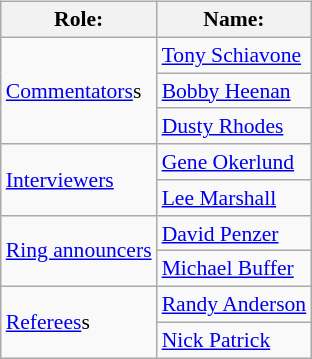<table class=wikitable style="font-size:90%; margin: 0.5em 0 0.5em 1em; float: right; clear: right;">
<tr>
<th>Role:</th>
<th>Name:</th>
</tr>
<tr>
<td rowspan=3><a href='#'>Commentators</a>s</td>
<td><a href='#'>Tony Schiavone</a></td>
</tr>
<tr>
<td><a href='#'>Bobby Heenan</a></td>
</tr>
<tr>
<td><a href='#'>Dusty Rhodes</a></td>
</tr>
<tr>
<td rowspan=2><a href='#'>Interviewers</a></td>
<td><a href='#'>Gene Okerlund</a></td>
</tr>
<tr>
<td><a href='#'>Lee Marshall</a></td>
</tr>
<tr>
<td rowspan=2><a href='#'>Ring announcers</a></td>
<td><a href='#'>David Penzer</a></td>
</tr>
<tr>
<td><a href='#'>Michael Buffer</a> </td>
</tr>
<tr>
<td rowspan=2><a href='#'>Referees</a>s</td>
<td><a href='#'>Randy Anderson</a></td>
</tr>
<tr>
<td><a href='#'>Nick Patrick</a></td>
</tr>
</table>
